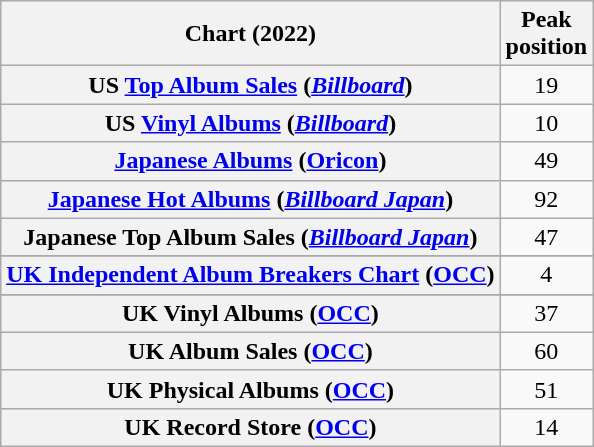<table class="wikitable sortable plainrowheaders" style="text-align:center;">
<tr>
<th>Chart (2022)</th>
<th>Peak<br>position</th>
</tr>
<tr>
<th scope="row">US <a href='#'>Top Album Sales</a> (<em><a href='#'>Billboard</a></em>)</th>
<td>19</td>
</tr>
<tr>
<th scope="row">US <a href='#'>Vinyl Albums</a> (<em><a href='#'>Billboard</a></em>)</th>
<td>10</td>
</tr>
<tr>
<th scope="row"><a href='#'>Japanese Albums</a> (<a href='#'>Oricon</a>)</th>
<td>49</td>
</tr>
<tr>
<th scope="row"><a href='#'>Japanese Hot Albums</a> (<em><a href='#'>Billboard Japan</a></em>)</th>
<td>92</td>
</tr>
<tr>
<th scope="row">Japanese Top Album Sales  (<em><a href='#'>Billboard Japan</a></em>)</th>
<td>47</td>
</tr>
<tr>
</tr>
<tr>
</tr>
<tr>
<th scope="row"><a href='#'>UK Independent Album Breakers Chart</a> (<a href='#'>OCC</a>)</th>
<td>4</td>
</tr>
<tr>
</tr>
<tr>
<th scope="row">UK Vinyl Albums  (<a href='#'>OCC</a>)</th>
<td>37</td>
</tr>
<tr>
<th scope="row">UK Album Sales  (<a href='#'>OCC</a>)</th>
<td>60</td>
</tr>
<tr>
<th scope="row">UK Physical Albums  (<a href='#'>OCC</a>)</th>
<td>51</td>
</tr>
<tr>
<th scope="row">UK Record Store  (<a href='#'>OCC</a>)</th>
<td>14</td>
</tr>
</table>
